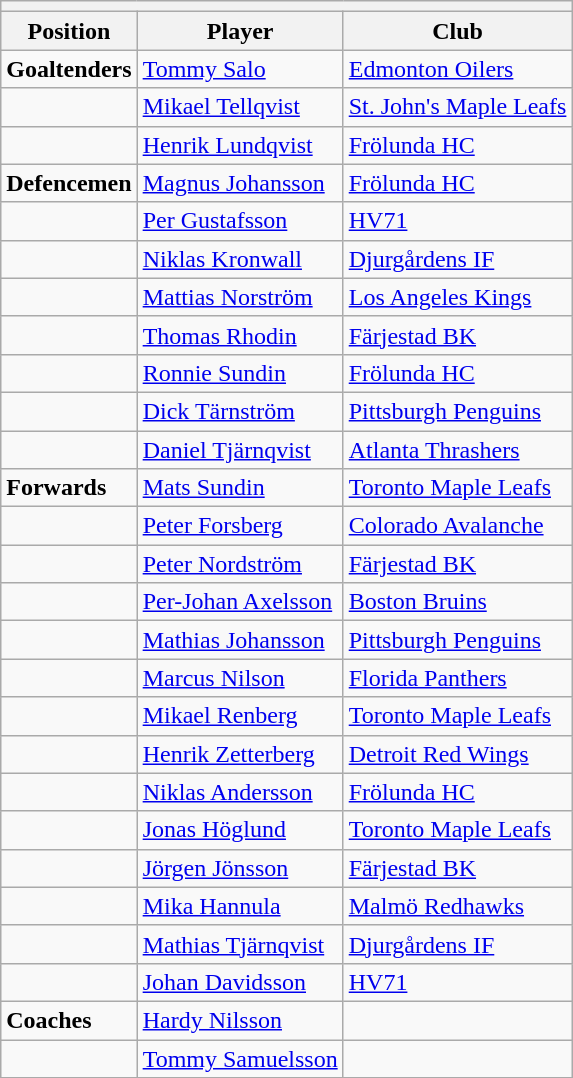<table class=wikitable>
<tr>
<th colspan="7"></th>
</tr>
<tr>
<th>Position</th>
<th>Player</th>
<th>Club</th>
</tr>
<tr>
<td><strong>Goaltenders</strong></td>
<td><a href='#'>Tommy Salo</a></td>
<td><a href='#'>Edmonton Oilers</a></td>
</tr>
<tr>
<td></td>
<td><a href='#'>Mikael Tellqvist</a></td>
<td><a href='#'>St. John's Maple Leafs</a></td>
</tr>
<tr>
<td></td>
<td><a href='#'>Henrik Lundqvist</a></td>
<td><a href='#'>Frölunda HC</a></td>
</tr>
<tr>
<td><strong>Defencemen</strong></td>
<td><a href='#'>Magnus Johansson</a></td>
<td><a href='#'>Frölunda HC</a></td>
</tr>
<tr>
<td></td>
<td><a href='#'>Per Gustafsson</a></td>
<td><a href='#'>HV71</a></td>
</tr>
<tr>
<td></td>
<td><a href='#'>Niklas Kronwall</a></td>
<td><a href='#'>Djurgårdens IF</a></td>
</tr>
<tr>
<td></td>
<td><a href='#'>Mattias Norström</a></td>
<td><a href='#'>Los Angeles Kings</a></td>
</tr>
<tr>
<td></td>
<td><a href='#'>Thomas Rhodin</a></td>
<td><a href='#'>Färjestad BK</a></td>
</tr>
<tr>
<td></td>
<td><a href='#'>Ronnie Sundin</a></td>
<td><a href='#'>Frölunda HC</a></td>
</tr>
<tr>
<td></td>
<td><a href='#'>Dick Tärnström</a></td>
<td><a href='#'>Pittsburgh Penguins</a></td>
</tr>
<tr>
<td></td>
<td><a href='#'>Daniel Tjärnqvist</a></td>
<td><a href='#'>Atlanta Thrashers</a></td>
</tr>
<tr>
<td><strong>Forwards</strong></td>
<td><a href='#'>Mats Sundin</a></td>
<td><a href='#'>Toronto Maple Leafs</a></td>
</tr>
<tr>
<td></td>
<td><a href='#'>Peter Forsberg</a></td>
<td><a href='#'>Colorado Avalanche</a></td>
</tr>
<tr>
<td></td>
<td><a href='#'>Peter Nordström</a></td>
<td><a href='#'>Färjestad BK</a></td>
</tr>
<tr>
<td></td>
<td><a href='#'>Per-Johan Axelsson</a></td>
<td><a href='#'>Boston Bruins</a></td>
</tr>
<tr>
<td></td>
<td><a href='#'>Mathias Johansson</a></td>
<td><a href='#'>Pittsburgh Penguins</a></td>
</tr>
<tr>
<td></td>
<td><a href='#'>Marcus Nilson</a></td>
<td><a href='#'>Florida Panthers</a></td>
</tr>
<tr>
<td></td>
<td><a href='#'>Mikael Renberg</a></td>
<td><a href='#'>Toronto Maple Leafs</a></td>
</tr>
<tr>
<td></td>
<td><a href='#'>Henrik Zetterberg</a></td>
<td><a href='#'>Detroit Red Wings</a></td>
</tr>
<tr>
<td></td>
<td><a href='#'>Niklas Andersson</a></td>
<td><a href='#'>Frölunda HC</a></td>
</tr>
<tr>
<td></td>
<td><a href='#'>Jonas Höglund</a></td>
<td><a href='#'>Toronto Maple Leafs</a></td>
</tr>
<tr>
<td></td>
<td><a href='#'>Jörgen Jönsson</a></td>
<td><a href='#'>Färjestad BK</a></td>
</tr>
<tr>
<td></td>
<td><a href='#'>Mika Hannula</a></td>
<td><a href='#'>Malmö Redhawks</a></td>
</tr>
<tr>
<td></td>
<td><a href='#'>Mathias Tjärnqvist</a></td>
<td><a href='#'>Djurgårdens IF</a></td>
</tr>
<tr>
<td></td>
<td><a href='#'>Johan Davidsson</a></td>
<td><a href='#'>HV71</a></td>
</tr>
<tr>
<td><strong>Coaches</strong></td>
<td><a href='#'>Hardy Nilsson</a></td>
<td></td>
</tr>
<tr>
<td></td>
<td><a href='#'>Tommy Samuelsson</a></td>
<td></td>
</tr>
<tr>
</tr>
</table>
